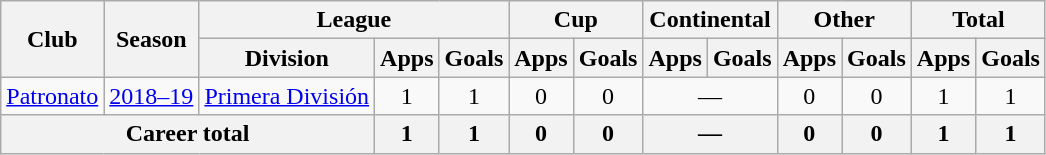<table class="wikitable" style="text-align:center">
<tr>
<th rowspan="2">Club</th>
<th rowspan="2">Season</th>
<th colspan="3">League</th>
<th colspan="2">Cup</th>
<th colspan="2">Continental</th>
<th colspan="2">Other</th>
<th colspan="2">Total</th>
</tr>
<tr>
<th>Division</th>
<th>Apps</th>
<th>Goals</th>
<th>Apps</th>
<th>Goals</th>
<th>Apps</th>
<th>Goals</th>
<th>Apps</th>
<th>Goals</th>
<th>Apps</th>
<th>Goals</th>
</tr>
<tr>
<td rowspan="1"><a href='#'>Patronato</a></td>
<td><a href='#'>2018–19</a></td>
<td rowspan="1"><a href='#'>Primera División</a></td>
<td>1</td>
<td>1</td>
<td>0</td>
<td>0</td>
<td colspan="2">—</td>
<td>0</td>
<td>0</td>
<td>1</td>
<td>1</td>
</tr>
<tr>
<th colspan="3">Career total</th>
<th>1</th>
<th>1</th>
<th>0</th>
<th>0</th>
<th colspan="2">—</th>
<th>0</th>
<th>0</th>
<th>1</th>
<th>1</th>
</tr>
</table>
